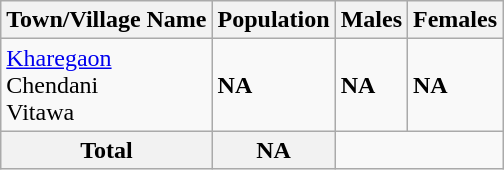<table class="wikitable sortable collapsible collapsed">
<tr>
<th>Town/Village Name</th>
<th>Population</th>
<th>Males</th>
<th>Females</th>
</tr>
<tr>
<td><a href='#'>Kharegaon</a><br>Chendani<br>Vitawa</td>
<td><strong>NA</strong></td>
<td><strong>NA</strong></td>
<td><strong>NA</strong></td>
</tr>
<tr>
<th>Total</th>
<th>NA</th>
</tr>
</table>
